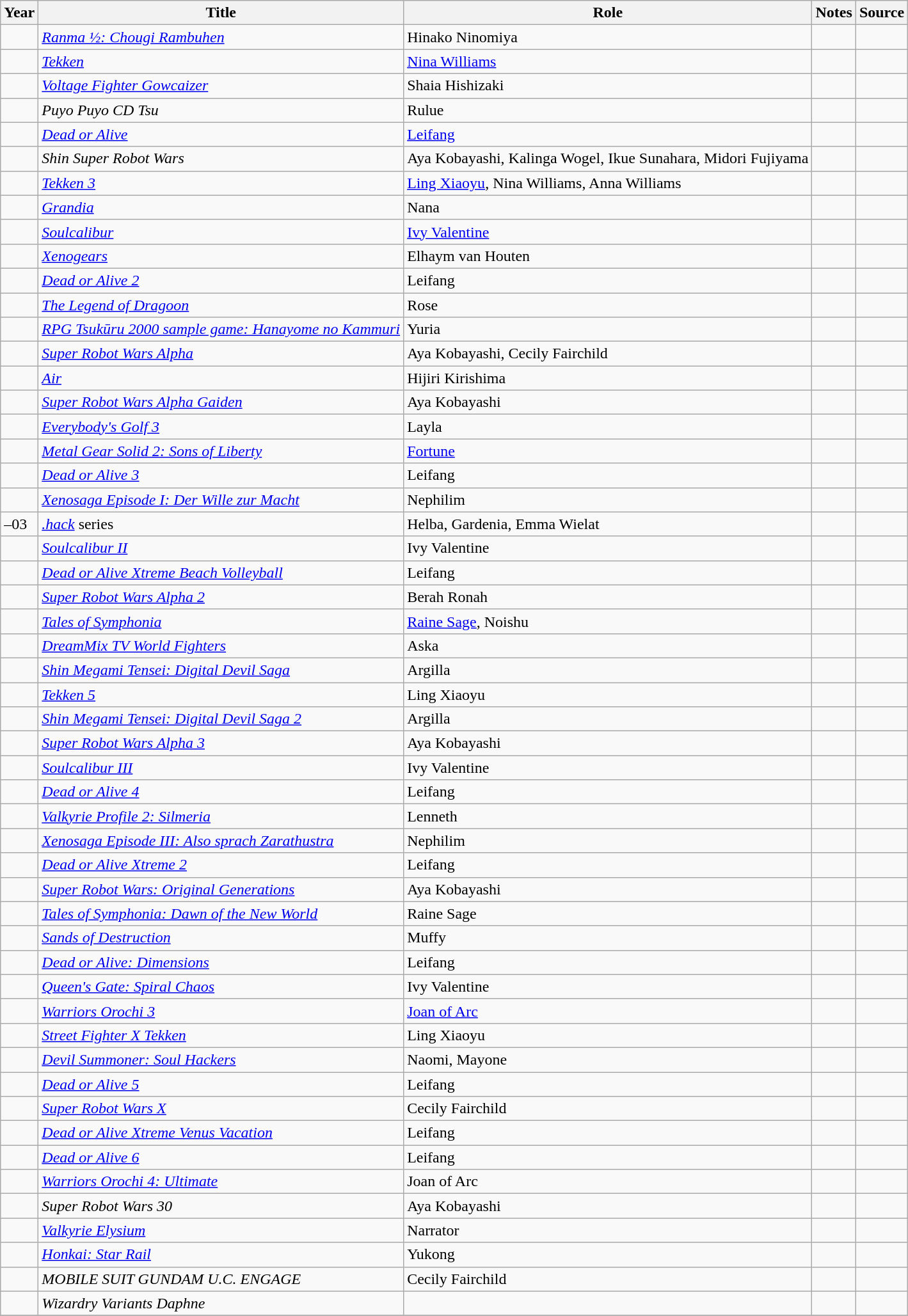<table class="wikitable sortable">
<tr>
<th>Year</th>
<th>Title</th>
<th>Role</th>
<th>Notes</th>
<th>Source</th>
</tr>
<tr>
<td></td>
<td><em><a href='#'>Ranma ½: Chougi Rambuhen</a></em></td>
<td>Hinako Ninomiya</td>
<td></td>
<td></td>
</tr>
<tr>
<td></td>
<td><em><a href='#'>Tekken</a></em></td>
<td><a href='#'>Nina Williams</a></td>
<td></td>
<td></td>
</tr>
<tr>
<td></td>
<td><em><a href='#'>Voltage Fighter Gowcaizer</a></em></td>
<td>Shaia Hishizaki</td>
<td></td>
<td></td>
</tr>
<tr>
<td></td>
<td><em>Puyo Puyo CD Tsu</em></td>
<td>Rulue</td>
<td></td>
<td></td>
</tr>
<tr>
<td></td>
<td><em><a href='#'>Dead or Alive</a></em></td>
<td><a href='#'>Leifang</a></td>
<td></td>
<td></td>
</tr>
<tr>
<td></td>
<td><em>Shin Super Robot Wars</em></td>
<td>Aya Kobayashi, Kalinga Wogel, Ikue Sunahara, Midori Fujiyama</td>
<td></td>
<td></td>
</tr>
<tr>
<td></td>
<td><em><a href='#'>Tekken 3</a></em></td>
<td><a href='#'>Ling Xiaoyu</a>, Nina Williams, Anna Williams</td>
<td></td>
<td></td>
</tr>
<tr>
<td></td>
<td><em><a href='#'>Grandia</a></em></td>
<td>Nana </td>
<td></td>
<td></td>
</tr>
<tr>
<td></td>
<td><em><a href='#'>Soulcalibur</a></em></td>
<td><a href='#'>Ivy Valentine</a></td>
<td></td>
<td></td>
</tr>
<tr>
<td></td>
<td><em><a href='#'>Xenogears</a></em></td>
<td>Elhaym van Houten</td>
<td></td>
<td></td>
</tr>
<tr>
<td></td>
<td><em><a href='#'>Dead or Alive 2</a></em></td>
<td>Leifang</td>
<td></td>
<td></td>
</tr>
<tr>
<td></td>
<td><em><a href='#'>The Legend of Dragoon</a></em></td>
<td>Rose</td>
<td></td>
<td></td>
</tr>
<tr>
<td></td>
<td><em><a href='#'>RPG Tsukūru 2000 sample game: Hanayome no Kammuri</a></em></td>
<td>Yuria</td>
<td></td>
<td></td>
</tr>
<tr>
<td></td>
<td><em><a href='#'>Super Robot Wars Alpha</a></em></td>
<td>Aya Kobayashi, Cecily Fairchild</td>
<td></td>
<td></td>
</tr>
<tr>
<td></td>
<td><em><a href='#'>Air</a></em></td>
<td>Hijiri Kirishima</td>
<td></td>
<td></td>
</tr>
<tr>
<td></td>
<td><em><a href='#'>Super Robot Wars Alpha Gaiden</a></em></td>
<td>Aya Kobayashi</td>
<td></td>
<td></td>
</tr>
<tr>
<td></td>
<td><em><a href='#'>Everybody's Golf 3</a></em></td>
<td>Layla</td>
<td></td>
<td></td>
</tr>
<tr>
<td></td>
<td><em><a href='#'>Metal Gear Solid 2: Sons of Liberty</a></em></td>
<td><a href='#'>Fortune</a></td>
<td></td>
<td></td>
</tr>
<tr>
<td></td>
<td><em><a href='#'>Dead or Alive 3</a></em></td>
<td>Leifang</td>
<td></td>
<td></td>
</tr>
<tr>
<td></td>
<td><em><a href='#'>Xenosaga Episode I: Der Wille zur Macht</a></em></td>
<td>Nephilim</td>
<td></td>
<td></td>
</tr>
<tr>
<td>–03</td>
<td><em><a href='#'>.hack</a></em> series</td>
<td>Helba, Gardenia, Emma Wielat</td>
<td></td>
<td></td>
</tr>
<tr>
<td></td>
<td><em><a href='#'>Soulcalibur II</a></em></td>
<td>Ivy Valentine</td>
<td></td>
<td></td>
</tr>
<tr>
<td></td>
<td><em><a href='#'>Dead or Alive Xtreme Beach Volleyball</a></em></td>
<td>Leifang</td>
<td></td>
<td></td>
</tr>
<tr>
<td></td>
<td><em><a href='#'>Super Robot Wars Alpha 2</a></em></td>
<td>Berah Ronah</td>
<td></td>
<td></td>
</tr>
<tr>
<td></td>
<td><em><a href='#'>Tales of Symphonia</a></em></td>
<td><a href='#'>Raine Sage</a>, Noishu</td>
<td></td>
<td></td>
</tr>
<tr>
<td></td>
<td><em><a href='#'>DreamMix TV World Fighters</a></em></td>
<td>Aska</td>
<td></td>
<td></td>
</tr>
<tr>
<td></td>
<td><em><a href='#'>Shin Megami Tensei: Digital Devil Saga</a></em></td>
<td>Argilla</td>
<td></td>
<td></td>
</tr>
<tr>
<td></td>
<td><em><a href='#'>Tekken 5</a></em></td>
<td>Ling Xiaoyu</td>
<td></td>
<td></td>
</tr>
<tr>
<td></td>
<td><em><a href='#'>Shin Megami Tensei: Digital Devil Saga 2</a></em></td>
<td>Argilla</td>
<td></td>
<td></td>
</tr>
<tr>
<td></td>
<td><em><a href='#'>Super Robot Wars Alpha 3</a></em></td>
<td>Aya Kobayashi</td>
<td></td>
<td></td>
</tr>
<tr>
<td></td>
<td><em><a href='#'>Soulcalibur III</a></em></td>
<td>Ivy Valentine</td>
<td></td>
<td></td>
</tr>
<tr>
<td></td>
<td><em><a href='#'>Dead or Alive 4</a></em></td>
<td>Leifang</td>
<td></td>
<td></td>
</tr>
<tr>
<td></td>
<td><em><a href='#'>Valkyrie Profile 2: Silmeria</a></em></td>
<td>Lenneth</td>
<td></td>
<td></td>
</tr>
<tr>
<td></td>
<td><em><a href='#'>Xenosaga Episode III: Also sprach Zarathustra</a></em></td>
<td>Nephilim</td>
<td></td>
<td></td>
</tr>
<tr>
<td></td>
<td><em><a href='#'>Dead or Alive Xtreme 2</a></em></td>
<td>Leifang</td>
<td></td>
<td></td>
</tr>
<tr>
<td></td>
<td><em><a href='#'>Super Robot Wars: Original Generations</a></em></td>
<td>Aya Kobayashi</td>
<td></td>
<td></td>
</tr>
<tr>
<td></td>
<td><em><a href='#'>Tales of Symphonia: Dawn of the New World</a></em></td>
<td>Raine Sage</td>
<td></td>
<td></td>
</tr>
<tr>
<td></td>
<td><em><a href='#'>Sands of Destruction</a></em></td>
<td>Muffy</td>
<td></td>
<td></td>
</tr>
<tr>
<td></td>
<td><em><a href='#'>Dead or Alive: Dimensions</a></em></td>
<td>Leifang</td>
<td></td>
<td></td>
</tr>
<tr>
<td></td>
<td><em><a href='#'>Queen's Gate: Spiral Chaos</a></em></td>
<td>Ivy Valentine</td>
<td></td>
<td></td>
</tr>
<tr>
<td></td>
<td><em><a href='#'>Warriors Orochi 3</a></em></td>
<td><a href='#'>Joan of Arc</a></td>
<td></td>
<td></td>
</tr>
<tr>
<td></td>
<td><em><a href='#'>Street Fighter X Tekken</a></em></td>
<td>Ling Xiaoyu</td>
<td></td>
<td></td>
</tr>
<tr>
<td></td>
<td><em><a href='#'>Devil Summoner: Soul Hackers</a></em></td>
<td>Naomi, Mayone</td>
<td></td>
<td></td>
</tr>
<tr>
<td></td>
<td><em><a href='#'>Dead or Alive 5</a></em></td>
<td>Leifang</td>
<td></td>
<td></td>
</tr>
<tr>
<td></td>
<td><em><a href='#'>Super Robot Wars X</a></em></td>
<td>Cecily Fairchild</td>
<td></td>
<td></td>
</tr>
<tr>
<td></td>
<td><em><a href='#'>Dead or Alive Xtreme Venus Vacation</a></em></td>
<td>Leifang</td>
<td></td>
<td></td>
</tr>
<tr>
<td></td>
<td><em><a href='#'>Dead or Alive 6</a></em></td>
<td>Leifang</td>
<td></td>
<td></td>
</tr>
<tr>
<td></td>
<td><em><a href='#'>Warriors Orochi 4: Ultimate</a></em></td>
<td>Joan of Arc</td>
<td></td>
<td></td>
</tr>
<tr>
<td></td>
<td><em>Super Robot Wars 30</em></td>
<td>Aya Kobayashi</td>
<td></td>
<td></td>
</tr>
<tr>
<td></td>
<td><em><a href='#'>Valkyrie Elysium</a></em></td>
<td>Narrator</td>
<td></td>
<td></td>
</tr>
<tr>
<td></td>
<td><em><a href='#'>Honkai: Star Rail</a></em></td>
<td>Yukong</td>
<td></td>
<td></td>
</tr>
<tr>
<td></td>
<td><em>MOBILE SUIT GUNDAM U.C. ENGAGE</em></td>
<td>Cecily Fairchild</td>
<td></td>
<td></td>
</tr>
<tr>
<td></td>
<td><em>Wizardry Variants Daphne</em></td>
<td></td>
<td></td>
<td></td>
</tr>
<tr>
</tr>
</table>
